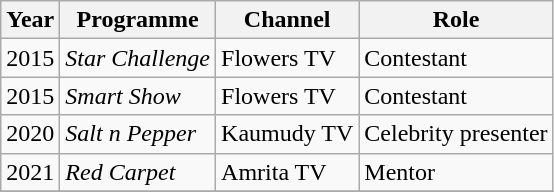<table class="wikitable">
<tr>
<th>Year</th>
<th>Programme</th>
<th>Channel</th>
<th>Role</th>
</tr>
<tr>
<td>2015</td>
<td><em>Star Challenge</em></td>
<td>Flowers TV</td>
<td>Contestant</td>
</tr>
<tr>
<td>2015</td>
<td><em>Smart Show</em></td>
<td>Flowers TV</td>
<td>Contestant</td>
</tr>
<tr>
<td>2020</td>
<td><em>Salt n Pepper</em></td>
<td>Kaumudy TV</td>
<td>Celebrity presenter</td>
</tr>
<tr>
<td>2021</td>
<td><em>Red Carpet</em></td>
<td>Amrita TV</td>
<td>Mentor</td>
</tr>
<tr>
</tr>
</table>
